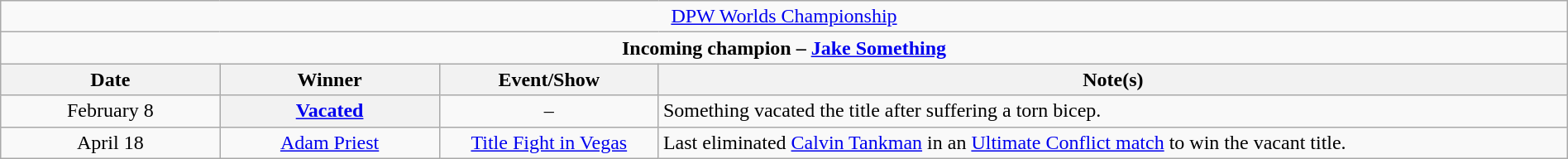<table class="wikitable" style="text-align:center; width:100%;">
<tr>
<td colspan="4" style="text-align: center;"><a href='#'>DPW Worlds Championship</a></td>
</tr>
<tr>
<td colspan="4" style="text-align: center;"><strong>Incoming champion – <a href='#'>Jake Something</a></strong></td>
</tr>
<tr>
<th width=14%>Date</th>
<th width=14%>Winner</th>
<th width=14%>Event/Show</th>
<th width=58%>Note(s)</th>
</tr>
<tr>
<td>February 8</td>
<th><a href='#'>Vacated</a></th>
<td>–</td>
<td align=left>Something vacated the title after suffering a torn bicep.</td>
</tr>
<tr>
<td>April 18<br></td>
<td><a href='#'>Adam Priest</a></td>
<td><a href='#'>Title Fight in Vegas</a></td>
<td align=left>Last eliminated <a href='#'>Calvin Tankman</a> in an <a href='#'>Ultimate Conflict match</a> to win the vacant title.</td>
</tr>
</table>
